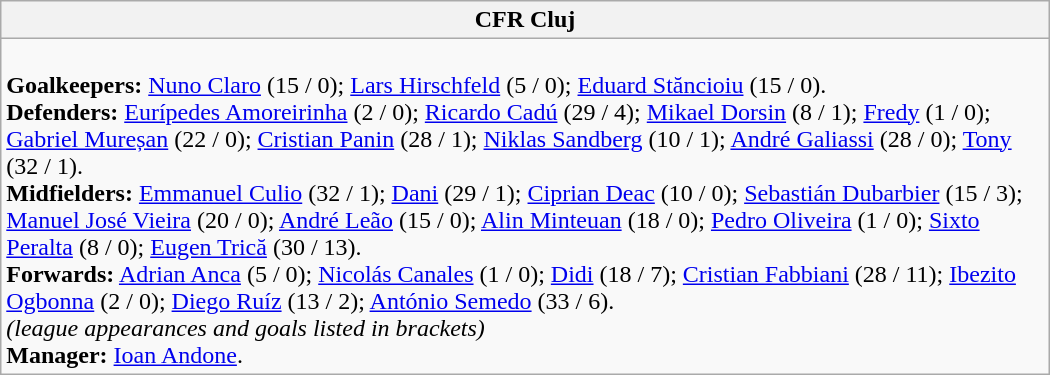<table class="wikitable" style="width:700px">
<tr>
<th>CFR Cluj</th>
</tr>
<tr>
<td><br><strong>Goalkeepers:</strong> <a href='#'>Nuno Claro</a>  (15 / 0); <a href='#'>Lars Hirschfeld</a>  (5 / 0); <a href='#'>Eduard Stăncioiu</a> (15 / 0).<br>
<strong>Defenders:</strong> <a href='#'>Eurípedes Amoreirinha</a>  (2 / 0); <a href='#'>Ricardo Cadú</a>  (29 / 4); <a href='#'>Mikael Dorsin</a>  (8 / 1); <a href='#'>Fredy</a>  (1 / 0); <a href='#'>Gabriel Mureșan</a> (22 / 0); <a href='#'>Cristian Panin</a> (28 / 1); <a href='#'>Niklas Sandberg</a>  (10 / 1); <a href='#'>André Galiassi</a>  (28 / 0); <a href='#'>Tony</a>  (32 / 1).<br>
<strong>Midfielders:</strong>  <a href='#'>Emmanuel Culio</a>  (32 / 1); <a href='#'>Dani</a>  (29 / 1); <a href='#'>Ciprian Deac</a> (10 / 0); <a href='#'>Sebastián Dubarbier</a>  (15 / 3); <a href='#'>Manuel José Vieira</a>  (20 / 0); <a href='#'>André Leão</a>  (15 / 0); <a href='#'>Alin Minteuan</a> (18 / 0); <a href='#'>Pedro Oliveira</a>  (1 / 0); <a href='#'>Sixto Peralta</a>  (8 / 0); <a href='#'>Eugen Trică</a> (30 / 13).<br>
<strong>Forwards:</strong> <a href='#'>Adrian Anca</a> (5 / 0); <a href='#'>Nicolás Canales</a>  (1 / 0); <a href='#'>Didi</a>  (18 / 7); <a href='#'>Cristian Fabbiani</a>  (28 / 11); <a href='#'>Ibezito Ogbonna</a>  (2 / 0); <a href='#'>Diego Ruíz</a>  (13 / 2); <a href='#'>António Semedo</a>  (33 / 6).
<br><em>(league appearances and goals listed in brackets)</em><br><strong>Manager:</strong> <a href='#'>Ioan Andone</a>.</td>
</tr>
</table>
